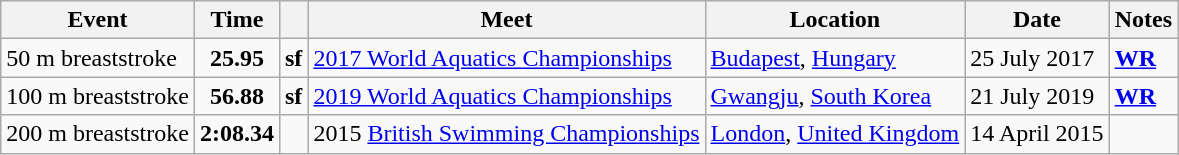<table class="wikitable">
<tr>
<th>Event</th>
<th>Time</th>
<th></th>
<th>Meet</th>
<th>Location</th>
<th>Date</th>
<th>Notes</th>
</tr>
<tr>
<td>50 m breaststroke</td>
<td style="text-align:center;"><strong>25.95</strong></td>
<td><strong>sf</strong></td>
<td><a href='#'>2017 World Aquatics Championships</a></td>
<td><a href='#'>Budapest</a>, <a href='#'>Hungary</a></td>
<td>25 July 2017</td>
<td><strong><a href='#'>WR</a></strong></td>
</tr>
<tr>
<td>100 m breaststroke</td>
<td style="text-align:center;"><strong>56.88</strong></td>
<td><strong>sf</strong></td>
<td><a href='#'>2019 World Aquatics Championships</a></td>
<td><a href='#'>Gwangju</a>, <a href='#'>South Korea</a></td>
<td>21 July 2019</td>
<td><strong><a href='#'>WR</a></strong></td>
</tr>
<tr>
<td>200 m breaststroke</td>
<td style="text-align:center;"><strong>2:08.34</strong></td>
<td></td>
<td>2015 <a href='#'>British Swimming Championships</a></td>
<td><a href='#'>London</a>, <a href='#'>United Kingdom</a></td>
<td>14 April 2015</td>
<td></td>
</tr>
</table>
